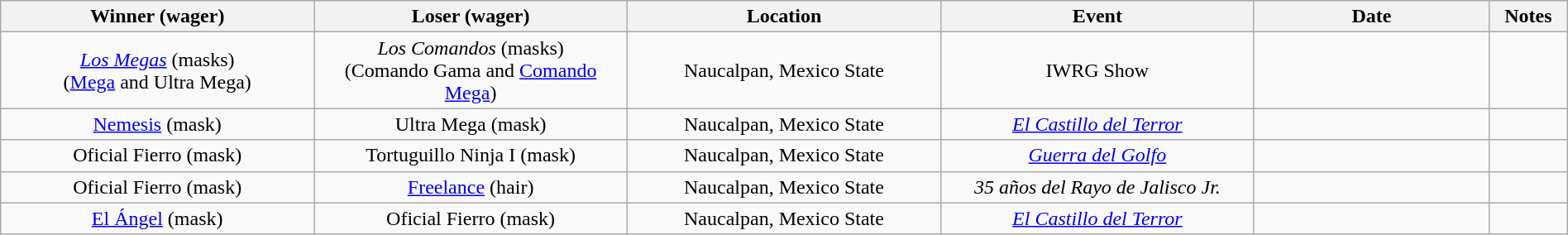<table class="wikitable sortable" width=100%  style="text-align: center">
<tr>
<th width=20% scope="col">Winner (wager)</th>
<th width=20% scope="col">Loser (wager)</th>
<th width=20% scope="col">Location</th>
<th width=20% scope="col">Event</th>
<th width=15% scope="col">Date</th>
<th class="unsortable" width=5% scope="col">Notes</th>
</tr>
<tr>
<td><em><a href='#'>Los Megas</a></em> (masks)<br>(<a href='#'>Mega</a> and Ultra Mega)</td>
<td><em>Los Comandos</em> (masks)<br>(Comando Gama and <a href='#'>Comando Mega</a>)</td>
<td>Naucalpan, Mexico State</td>
<td>IWRG Show</td>
<td></td>
<td></td>
</tr>
<tr>
<td><a href='#'>Nemesis</a> (mask)</td>
<td>Ultra Mega (mask)</td>
<td>Naucalpan, Mexico State</td>
<td><em><a href='#'>El Castillo del Terror</a></em></td>
<td></td>
<td></td>
</tr>
<tr>
<td>Oficial Fierro (mask)</td>
<td>Tortuguillo Ninja I (mask)</td>
<td>Naucalpan, Mexico State</td>
<td><em><a href='#'>Guerra del Golfo</a></em></td>
<td></td>
<td></td>
</tr>
<tr>
<td>Oficial Fierro (mask)</td>
<td><a href='#'>Freelance</a> (hair)</td>
<td>Naucalpan, Mexico State</td>
<td><em>35 años del Rayo de Jalisco Jr.</em></td>
<td></td>
<td></td>
</tr>
<tr>
<td><a href='#'>El Ángel</a> (mask)</td>
<td>Oficial Fierro (mask)</td>
<td>Naucalpan, Mexico State</td>
<td><em><a href='#'>El Castillo del Terror</a></em></td>
<td></td>
<td></td>
</tr>
</table>
